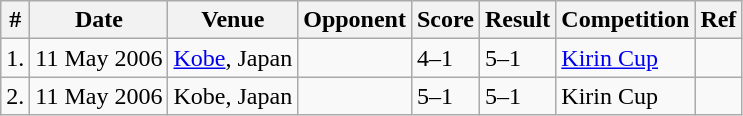<table class="wikitable">
<tr>
<th>#</th>
<th>Date</th>
<th>Venue</th>
<th>Opponent</th>
<th>Score</th>
<th>Result</th>
<th>Competition</th>
<th>Ref</th>
</tr>
<tr>
<td>1.</td>
<td>11 May 2006</td>
<td><a href='#'>Kobe</a>, Japan</td>
<td></td>
<td>4–1</td>
<td>5–1</td>
<td><a href='#'>Kirin Cup</a></td>
<td></td>
</tr>
<tr>
<td>2.</td>
<td>11 May 2006</td>
<td>Kobe, Japan</td>
<td></td>
<td>5–1</td>
<td>5–1</td>
<td>Kirin Cup</td>
<td></td>
</tr>
</table>
